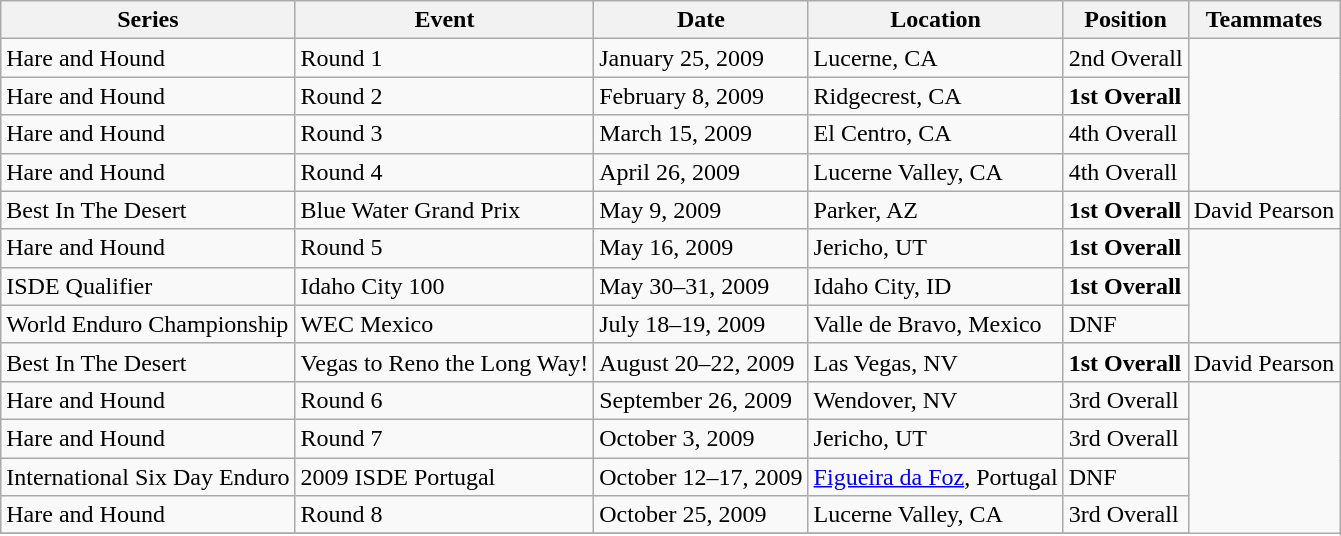<table class="wikitable">
<tr>
<th>Series</th>
<th>Event</th>
<th>Date</th>
<th>Location</th>
<th>Position</th>
<th>Teammates</th>
</tr>
<tr>
<td>Hare and Hound</td>
<td>Round 1</td>
<td>January 25, 2009</td>
<td>Lucerne, CA</td>
<td>2nd Overall</td>
</tr>
<tr>
<td>Hare and Hound</td>
<td>Round 2</td>
<td>February 8, 2009</td>
<td>Ridgecrest, CA</td>
<td><strong>1st Overall</strong></td>
</tr>
<tr>
<td>Hare and Hound</td>
<td>Round 3</td>
<td>March 15, 2009</td>
<td>El Centro, CA</td>
<td>4th Overall</td>
</tr>
<tr>
<td>Hare and Hound</td>
<td>Round 4</td>
<td>April 26, 2009</td>
<td>Lucerne Valley, CA</td>
<td>4th Overall</td>
</tr>
<tr>
<td>Best In The Desert</td>
<td>Blue Water Grand Prix</td>
<td>May 9, 2009</td>
<td>Parker, AZ</td>
<td><strong>1st Overall</strong></td>
<td>David Pearson</td>
</tr>
<tr>
<td>Hare and Hound</td>
<td>Round 5</td>
<td>May 16, 2009</td>
<td>Jericho, UT</td>
<td><strong>1st Overall</strong></td>
</tr>
<tr>
<td>ISDE Qualifier</td>
<td>Idaho City 100</td>
<td>May 30–31, 2009</td>
<td>Idaho City, ID</td>
<td><strong>1st Overall</strong></td>
</tr>
<tr>
<td>World Enduro Championship</td>
<td>WEC Mexico</td>
<td>July 18–19, 2009</td>
<td>Valle de Bravo, Mexico</td>
<td>DNF</td>
</tr>
<tr>
<td>Best In The Desert</td>
<td>Vegas to Reno the Long Way!</td>
<td>August 20–22, 2009</td>
<td>Las Vegas, NV</td>
<td><strong>1st Overall</strong></td>
<td>David Pearson</td>
</tr>
<tr>
<td>Hare and Hound</td>
<td>Round 6</td>
<td>September 26, 2009</td>
<td>Wendover, NV</td>
<td>3rd Overall</td>
</tr>
<tr>
<td>Hare and Hound</td>
<td>Round 7</td>
<td>October 3, 2009</td>
<td>Jericho, UT</td>
<td>3rd Overall</td>
</tr>
<tr>
<td>International Six Day Enduro</td>
<td>2009 ISDE Portugal</td>
<td>October 12–17, 2009</td>
<td><a href='#'>Figueira da Foz</a>, Portugal</td>
<td>DNF</td>
</tr>
<tr>
<td>Hare and Hound</td>
<td>Round 8</td>
<td>October 25, 2009</td>
<td>Lucerne Valley, CA</td>
<td>3rd Overall</td>
</tr>
<tr>
</tr>
</table>
